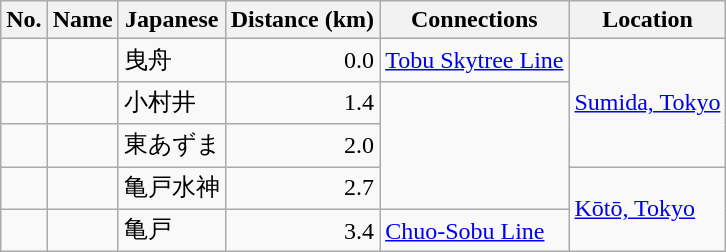<table class="wikitable">
<tr>
<th>No.</th>
<th>Name</th>
<th>Japanese</th>
<th>Distance (km)</th>
<th>Connections</th>
<th>Location</th>
</tr>
<tr>
<td></td>
<td></td>
<td>曳舟</td>
<td align=right>0.0</td>
<td> <a href='#'>Tobu Skytree Line</a></td>
<td rowspan=3><a href='#'>Sumida, Tokyo</a></td>
</tr>
<tr>
<td></td>
<td></td>
<td>小村井</td>
<td align=right>1.4</td>
<td rowspan=3> </td>
</tr>
<tr>
<td></td>
<td></td>
<td>東あずま</td>
<td align=right>2.0</td>
</tr>
<tr>
<td></td>
<td></td>
<td>亀戸水神</td>
<td align=right>2.7</td>
<td rowspan=2><a href='#'>Kōtō, Tokyo</a></td>
</tr>
<tr>
<td></td>
<td></td>
<td>亀戸</td>
<td align=right>3.4</td>
<td> <a href='#'>Chuo-Sobu Line</a></td>
</tr>
</table>
